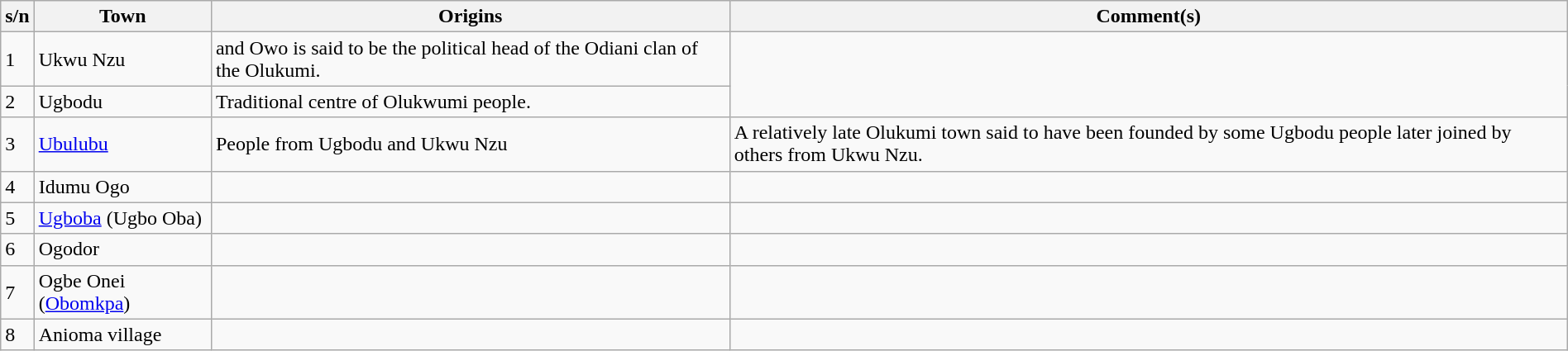<table class="wikitable" style="margin:1em auto;">
<tr>
<th>s/n</th>
<th>Town</th>
<th>Origins</th>
<th>Comment(s)</th>
</tr>
<tr>
<td>1</td>
<td>Ukwu Nzu</td>
<td>and Owo is said to be the political head of the Odiani clan of the Olukumi.</td>
</tr>
<tr>
<td>2</td>
<td>Ugbodu</td>
<td>Traditional centre of Olukwumi people.</td>
</tr>
<tr>
<td>3</td>
<td><a href='#'>Ubulubu</a></td>
<td>People from Ugbodu and Ukwu Nzu</td>
<td>A relatively late Olukumi town said to have been founded by some Ugbodu people later joined by others from Ukwu Nzu.</td>
</tr>
<tr>
<td>4</td>
<td>Idumu Ogo</td>
<td></td>
<td></td>
</tr>
<tr>
<td>5</td>
<td><a href='#'>Ugboba</a> (Ugbo Oba)</td>
<td></td>
<td></td>
</tr>
<tr>
<td>6</td>
<td>Ogodor</td>
<td></td>
<td></td>
</tr>
<tr>
<td>7</td>
<td>Ogbe Onei (<a href='#'>Obomkpa</a>)</td>
<td></td>
<td></td>
</tr>
<tr>
<td>8</td>
<td>Anioma village</td>
<td></td>
<td></td>
</tr>
</table>
